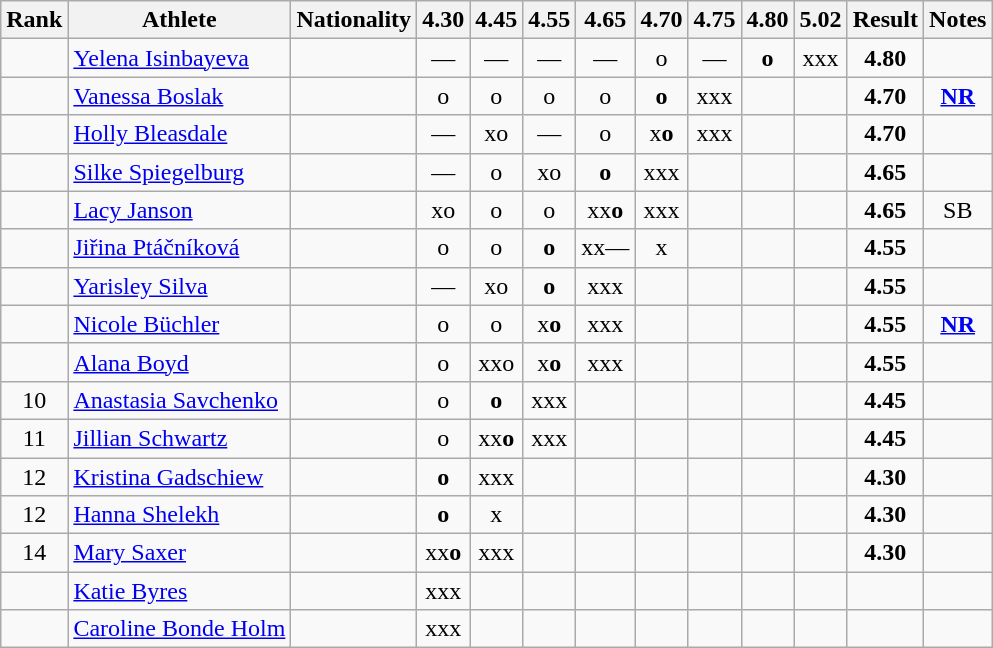<table class="wikitable sortable" style="text-align:center">
<tr>
<th>Rank</th>
<th>Athlete</th>
<th>Nationality</th>
<th>4.30</th>
<th>4.45</th>
<th>4.55</th>
<th>4.65</th>
<th>4.70</th>
<th>4.75</th>
<th>4.80</th>
<th>5.02</th>
<th>Result</th>
<th>Notes</th>
</tr>
<tr>
<td></td>
<td align=left><a href='#'>Yelena Isinbayeva</a></td>
<td align=left></td>
<td>—</td>
<td>—</td>
<td>—</td>
<td>—</td>
<td>o</td>
<td>—</td>
<td><strong>o</strong></td>
<td>xxx</td>
<td><strong>4.80</strong></td>
<td></td>
</tr>
<tr>
<td></td>
<td align=left><a href='#'>Vanessa Boslak</a></td>
<td align=left></td>
<td>o</td>
<td>o</td>
<td>o</td>
<td>o</td>
<td><strong>o</strong></td>
<td>xxx</td>
<td></td>
<td></td>
<td><strong>4.70</strong></td>
<td><strong><a href='#'>NR</a></strong></td>
</tr>
<tr>
<td></td>
<td align=left><a href='#'>Holly Bleasdale</a></td>
<td align=left></td>
<td>—</td>
<td>xo</td>
<td>—</td>
<td>o</td>
<td>x<strong>o</strong></td>
<td>xxx</td>
<td></td>
<td></td>
<td><strong>4.70</strong></td>
<td></td>
</tr>
<tr>
<td></td>
<td align=left><a href='#'>Silke Spiegelburg</a></td>
<td align=left></td>
<td>—</td>
<td>o</td>
<td>xo</td>
<td><strong>o</strong></td>
<td>xxx</td>
<td></td>
<td></td>
<td></td>
<td><strong>4.65</strong></td>
<td></td>
</tr>
<tr>
<td></td>
<td align=left><a href='#'>Lacy Janson</a></td>
<td align=left></td>
<td>xo</td>
<td>o</td>
<td>o</td>
<td>xx<strong>o</strong></td>
<td>xxx</td>
<td></td>
<td></td>
<td></td>
<td><strong>4.65</strong></td>
<td>SB</td>
</tr>
<tr>
<td></td>
<td align=left><a href='#'>Jiřina Ptáčníková</a></td>
<td align=left></td>
<td>o</td>
<td>o</td>
<td><strong>o</strong></td>
<td>xx—</td>
<td>x</td>
<td></td>
<td></td>
<td></td>
<td><strong>4.55</strong></td>
<td></td>
</tr>
<tr>
<td></td>
<td align=left><a href='#'>Yarisley Silva</a></td>
<td align=left></td>
<td>—</td>
<td>xo</td>
<td><strong>o</strong></td>
<td>xxx</td>
<td></td>
<td></td>
<td></td>
<td></td>
<td><strong>4.55</strong></td>
<td></td>
</tr>
<tr>
<td></td>
<td align=left><a href='#'>Nicole Büchler</a></td>
<td align=left></td>
<td>o</td>
<td>o</td>
<td>x<strong>o</strong></td>
<td>xxx</td>
<td></td>
<td></td>
<td></td>
<td></td>
<td><strong>4.55</strong></td>
<td><strong><a href='#'>NR</a></strong></td>
</tr>
<tr>
<td></td>
<td align=left><a href='#'>Alana Boyd</a></td>
<td align=left></td>
<td>o</td>
<td>xxo</td>
<td>x<strong>o</strong></td>
<td>xxx</td>
<td></td>
<td></td>
<td></td>
<td></td>
<td><strong>4.55</strong></td>
<td></td>
</tr>
<tr>
<td>10</td>
<td align=left><a href='#'>Anastasia Savchenko</a></td>
<td align=left></td>
<td>o</td>
<td><strong>o</strong></td>
<td>xxx</td>
<td></td>
<td></td>
<td></td>
<td></td>
<td></td>
<td><strong>4.45</strong></td>
<td></td>
</tr>
<tr>
<td>11</td>
<td align=left><a href='#'>Jillian Schwartz</a></td>
<td align=left></td>
<td>o</td>
<td>xx<strong>o</strong></td>
<td>xxx</td>
<td></td>
<td></td>
<td></td>
<td></td>
<td></td>
<td><strong>4.45</strong></td>
<td></td>
</tr>
<tr>
<td>12</td>
<td align=left><a href='#'>Kristina Gadschiew</a></td>
<td align=left></td>
<td><strong>o</strong></td>
<td>xxx</td>
<td></td>
<td></td>
<td></td>
<td></td>
<td></td>
<td></td>
<td><strong>4.30</strong></td>
<td></td>
</tr>
<tr>
<td>12</td>
<td align=left><a href='#'>Hanna Shelekh</a></td>
<td align=left></td>
<td><strong>o</strong></td>
<td>x</td>
<td></td>
<td></td>
<td></td>
<td></td>
<td></td>
<td></td>
<td><strong>4.30</strong></td>
<td></td>
</tr>
<tr>
<td>14</td>
<td align=left><a href='#'>Mary Saxer</a></td>
<td align=left></td>
<td>xx<strong>o</strong></td>
<td>xxx</td>
<td></td>
<td></td>
<td></td>
<td></td>
<td></td>
<td></td>
<td><strong>4.30</strong></td>
<td></td>
</tr>
<tr>
<td></td>
<td align=left><a href='#'>Katie Byres</a></td>
<td align=left></td>
<td>xxx</td>
<td></td>
<td></td>
<td></td>
<td></td>
<td></td>
<td></td>
<td></td>
<td><strong></strong></td>
<td></td>
</tr>
<tr>
<td></td>
<td align=left><a href='#'>Caroline Bonde Holm</a></td>
<td align=left></td>
<td>xxx</td>
<td></td>
<td></td>
<td></td>
<td></td>
<td></td>
<td></td>
<td></td>
<td><strong></strong></td>
<td></td>
</tr>
</table>
